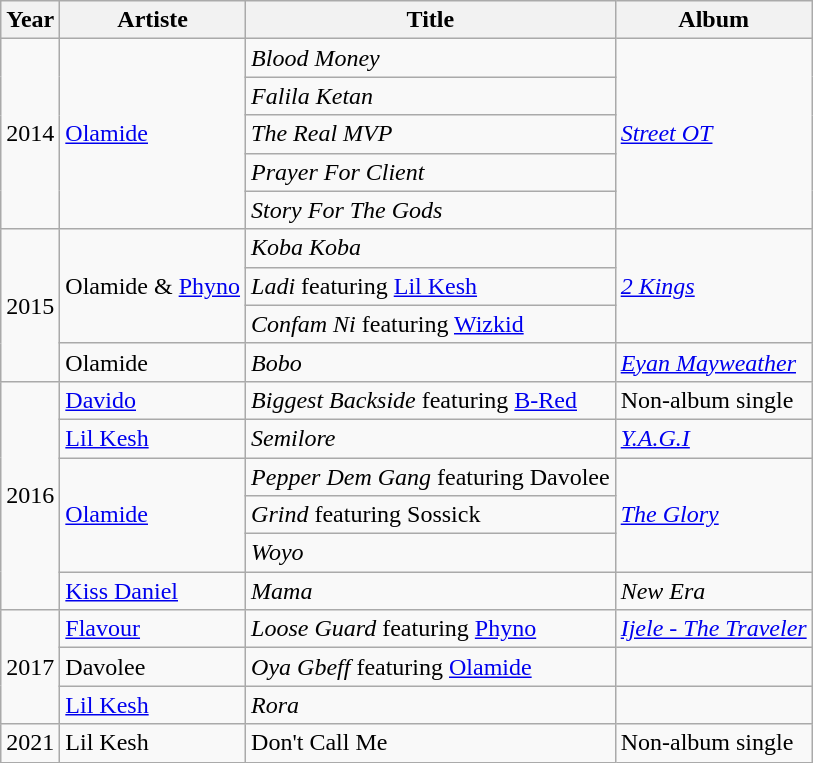<table class ="wikitable">
<tr>
<th>Year</th>
<th>Artiste</th>
<th>Title</th>
<th>Album</th>
</tr>
<tr>
<td rowspan="5">2014</td>
<td rowspan="5"><a href='#'>Olamide</a></td>
<td><em>Blood Money</em></td>
<td rowspan="5"><em><a href='#'>Street OT</a></em></td>
</tr>
<tr>
<td><em>Falila Ketan</em></td>
</tr>
<tr>
<td><em>The Real MVP</em></td>
</tr>
<tr>
<td><em>Prayer For Client</em></td>
</tr>
<tr>
<td><em>Story For The Gods</em></td>
</tr>
<tr>
<td rowspan="4">2015</td>
<td rowspan="3">Olamide & <a href='#'>Phyno</a></td>
<td><em>Koba Koba</em></td>
<td rowspan="3"><em><a href='#'>2 Kings</a></em></td>
</tr>
<tr>
<td><em>Ladi</em> featuring <a href='#'>Lil Kesh</a></td>
</tr>
<tr>
<td><em>Confam Ni</em> featuring <a href='#'>Wizkid</a></td>
</tr>
<tr>
<td>Olamide</td>
<td><em>Bobo</em></td>
<td><em><a href='#'>Eyan Mayweather</a></em></td>
</tr>
<tr>
<td rowspan="6">2016</td>
<td><a href='#'>Davido</a></td>
<td><em>Biggest Backside</em> featuring <a href='#'>B-Red</a></td>
<td>Non-album single</td>
</tr>
<tr>
<td><a href='#'>Lil Kesh</a></td>
<td><em>Semilore</em></td>
<td><em><a href='#'>Y.A.G.I</a></em></td>
</tr>
<tr>
<td rowspan="3"><a href='#'>Olamide</a></td>
<td><em>Pepper Dem Gang</em> featuring Davolee</td>
<td rowspan="3"><em><a href='#'>The Glory</a></em></td>
</tr>
<tr>
<td><em>Grind</em> featuring Sossick</td>
</tr>
<tr>
<td><em>Woyo</em></td>
</tr>
<tr>
<td><a href='#'>Kiss Daniel</a></td>
<td><em>Mama</em></td>
<td><em>New Era</em></td>
</tr>
<tr>
<td rowspan="3">2017</td>
<td><a href='#'>Flavour</a></td>
<td><em>Loose Guard</em> featuring <a href='#'>Phyno</a></td>
<td><em><a href='#'>Ijele - The Traveler</a></em></td>
</tr>
<tr>
<td>Davolee</td>
<td><em>Oya Gbeff</em> featuring <a href='#'>Olamide</a></td>
<td></td>
</tr>
<tr>
<td><a href='#'>Lil Kesh</a></td>
<td><em>Rora</em></td>
<td></td>
</tr>
<tr>
<td>2021</td>
<td>Lil Kesh</td>
<td>Don't Call Me</td>
<td>Non-album single</td>
</tr>
</table>
